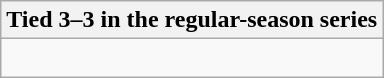<table class="wikitable collapsible collapsed">
<tr>
<th>Tied 3–3 in the regular-season series</th>
</tr>
<tr>
<td><br>




</td>
</tr>
</table>
